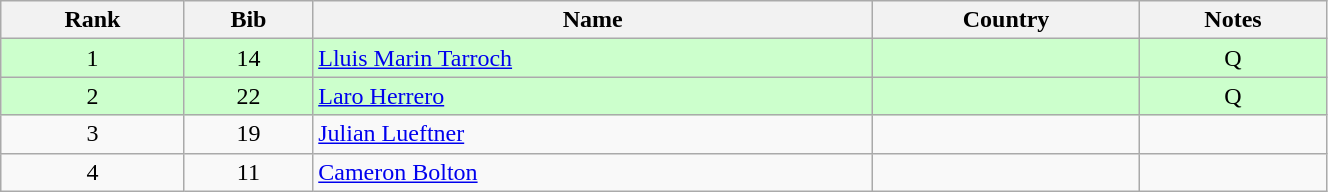<table class="wikitable" style="text-align:center;" width=70%>
<tr>
<th>Rank</th>
<th>Bib</th>
<th>Name</th>
<th>Country</th>
<th>Notes</th>
</tr>
<tr bgcolor="#ccffcc">
<td>1</td>
<td>14</td>
<td align=left><a href='#'>Lluis Marin Tarroch</a></td>
<td align=left></td>
<td>Q</td>
</tr>
<tr bgcolor="#ccffcc">
<td>2</td>
<td>22</td>
<td align=left><a href='#'>Laro Herrero</a></td>
<td align=left></td>
<td>Q</td>
</tr>
<tr>
<td>3</td>
<td>19</td>
<td align=left><a href='#'>Julian Lueftner</a></td>
<td align=left></td>
<td></td>
</tr>
<tr>
<td>4</td>
<td>11</td>
<td align=left><a href='#'>Cameron Bolton</a></td>
<td align=left></td>
<td></td>
</tr>
</table>
